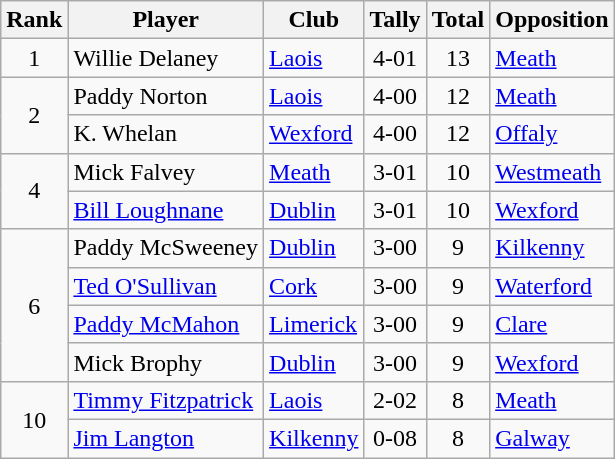<table class="wikitable">
<tr>
<th>Rank</th>
<th>Player</th>
<th>Club</th>
<th>Tally</th>
<th>Total</th>
<th>Opposition</th>
</tr>
<tr>
<td rowspan="1" style="text-align:center;">1</td>
<td>Willie Delaney</td>
<td><a href='#'>Laois</a></td>
<td align=center>4-01</td>
<td align=center>13</td>
<td><a href='#'>Meath</a></td>
</tr>
<tr>
<td rowspan="2" style="text-align:center;">2</td>
<td>Paddy Norton</td>
<td><a href='#'>Laois</a></td>
<td align=center>4-00</td>
<td align=center>12</td>
<td><a href='#'>Meath</a></td>
</tr>
<tr>
<td>K. Whelan</td>
<td><a href='#'>Wexford</a></td>
<td align=center>4-00</td>
<td align=center>12</td>
<td><a href='#'>Offaly</a></td>
</tr>
<tr>
<td rowspan="2" style="text-align:center;">4</td>
<td>Mick Falvey</td>
<td><a href='#'>Meath</a></td>
<td align=center>3-01</td>
<td align=center>10</td>
<td><a href='#'>Westmeath</a></td>
</tr>
<tr>
<td><a href='#'>Bill Loughnane</a></td>
<td><a href='#'>Dublin</a></td>
<td align=center>3-01</td>
<td align=center>10</td>
<td><a href='#'>Wexford</a></td>
</tr>
<tr>
<td rowspan="4" style="text-align:center;">6</td>
<td>Paddy McSweeney</td>
<td><a href='#'>Dublin</a></td>
<td align=center>3-00</td>
<td align=center>9</td>
<td><a href='#'>Kilkenny</a></td>
</tr>
<tr>
<td><a href='#'>Ted O'Sullivan</a></td>
<td><a href='#'>Cork</a></td>
<td align=center>3-00</td>
<td align=center>9</td>
<td><a href='#'>Waterford</a></td>
</tr>
<tr>
<td><a href='#'>Paddy McMahon</a></td>
<td><a href='#'>Limerick</a></td>
<td align=center>3-00</td>
<td align=center>9</td>
<td><a href='#'>Clare</a></td>
</tr>
<tr>
<td>Mick Brophy</td>
<td><a href='#'>Dublin</a></td>
<td align=center>3-00</td>
<td align=center>9</td>
<td><a href='#'>Wexford</a></td>
</tr>
<tr>
<td rowspan="2" style="text-align:center;">10</td>
<td><a href='#'>Timmy Fitzpatrick</a></td>
<td><a href='#'>Laois</a></td>
<td align=center>2-02</td>
<td align=center>8</td>
<td><a href='#'>Meath</a></td>
</tr>
<tr>
<td><a href='#'>Jim Langton</a></td>
<td><a href='#'>Kilkenny</a></td>
<td align=center>0-08</td>
<td align=center>8</td>
<td><a href='#'>Galway</a></td>
</tr>
</table>
